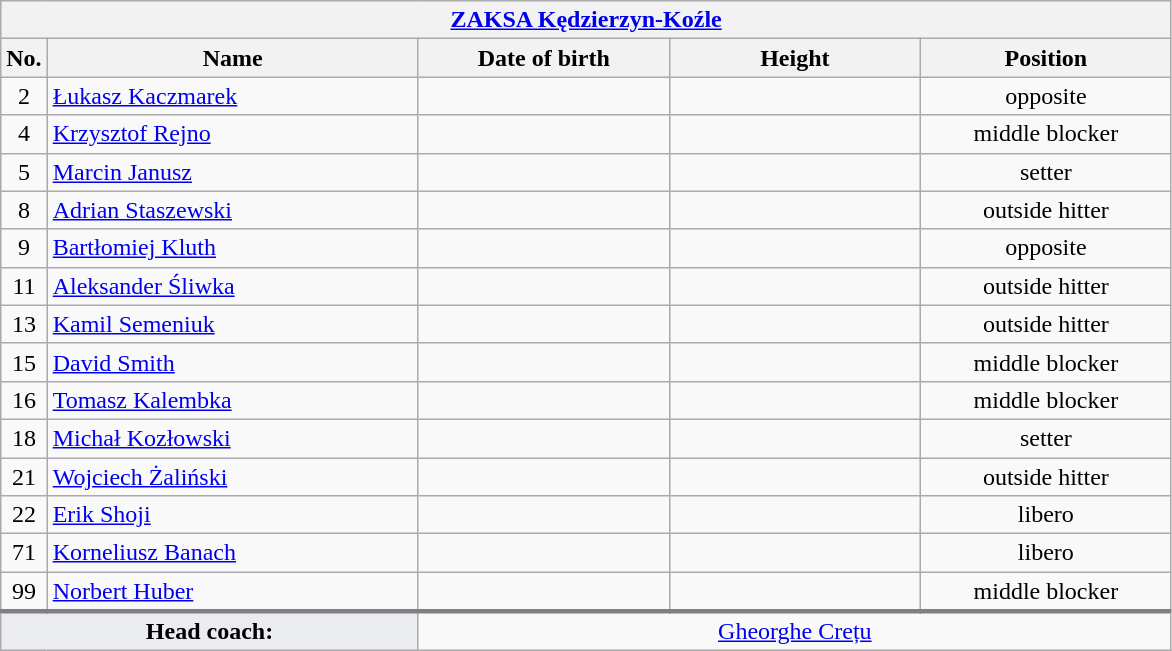<table class="wikitable collapsible collapsed" style="font-size:100%; text-align:center">
<tr>
<th colspan=5 style="width:30em"><a href='#'>ZAKSA Kędzierzyn-Koźle</a></th>
</tr>
<tr>
<th>No.</th>
<th style="width:15em">Name</th>
<th style="width:10em">Date of birth</th>
<th style="width:10em">Height</th>
<th style="width:10em">Position</th>
</tr>
<tr>
<td>2</td>
<td align=left> <a href='#'>Łukasz Kaczmarek</a></td>
<td align=right></td>
<td></td>
<td>opposite</td>
</tr>
<tr>
<td>4</td>
<td align=left> <a href='#'>Krzysztof Rejno</a></td>
<td align=right></td>
<td></td>
<td>middle blocker</td>
</tr>
<tr>
<td>5</td>
<td align=left> <a href='#'>Marcin Janusz</a></td>
<td align=right></td>
<td></td>
<td>setter</td>
</tr>
<tr>
<td>8</td>
<td align=left> <a href='#'>Adrian Staszewski</a></td>
<td align=right></td>
<td></td>
<td>outside hitter</td>
</tr>
<tr>
<td>9</td>
<td align=left> <a href='#'>Bartłomiej Kluth</a></td>
<td align=right></td>
<td></td>
<td>opposite</td>
</tr>
<tr>
<td>11</td>
<td align=left> <a href='#'>Aleksander Śliwka</a></td>
<td align=right></td>
<td></td>
<td>outside hitter</td>
</tr>
<tr>
<td>13</td>
<td align=left> <a href='#'>Kamil Semeniuk</a></td>
<td align=right></td>
<td></td>
<td>outside hitter</td>
</tr>
<tr>
<td>15</td>
<td align=left> <a href='#'>David Smith</a></td>
<td align=right></td>
<td></td>
<td>middle blocker</td>
</tr>
<tr>
<td>16</td>
<td align=left> <a href='#'>Tomasz Kalembka</a></td>
<td align=right></td>
<td></td>
<td>middle blocker</td>
</tr>
<tr>
<td>18</td>
<td align=left> <a href='#'>Michał Kozłowski</a></td>
<td align=right></td>
<td></td>
<td>setter</td>
</tr>
<tr>
<td>21</td>
<td align=left> <a href='#'>Wojciech Żaliński</a></td>
<td align=right></td>
<td></td>
<td>outside hitter</td>
</tr>
<tr>
<td>22</td>
<td align=left> <a href='#'>Erik Shoji</a></td>
<td align=right></td>
<td></td>
<td>libero</td>
</tr>
<tr>
<td>71</td>
<td align=left> <a href='#'>Korneliusz Banach</a></td>
<td align=right></td>
<td></td>
<td>libero</td>
</tr>
<tr>
<td>99</td>
<td align=left> <a href='#'>Norbert Huber</a></td>
<td align=right></td>
<td></td>
<td>middle blocker</td>
</tr>
<tr style="border-top: 3px solid grey">
<td colspan=2 style="background:#EAECF0"><strong>Head coach:</strong></td>
<td colspan=3> <a href='#'>Gheorghe Crețu</a></td>
</tr>
</table>
